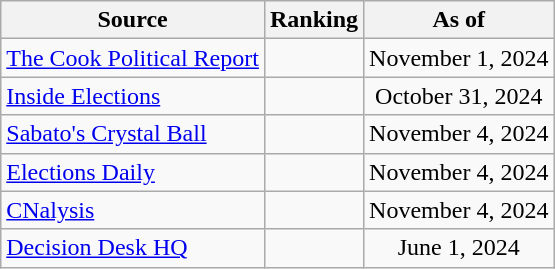<table class="wikitable" style="text-align:center">
<tr>
<th>Source</th>
<th>Ranking</th>
<th>As of</th>
</tr>
<tr>
<td style="text-align:left"><a href='#'>The Cook Political Report</a></td>
<td></td>
<td>November 1, 2024</td>
</tr>
<tr>
<td style="text-align:left"><a href='#'>Inside Elections</a></td>
<td></td>
<td>October 31, 2024</td>
</tr>
<tr>
<td style="text-align:left"><a href='#'>Sabato's Crystal Ball</a></td>
<td></td>
<td>November 4, 2024</td>
</tr>
<tr>
<td style="text-align:left"><a href='#'>Elections Daily</a></td>
<td></td>
<td>November 4, 2024</td>
</tr>
<tr>
<td align=left><a href='#'>CNalysis</a></td>
<td></td>
<td>November 4, 2024</td>
</tr>
<tr>
<td align=left><a href='#'>Decision Desk HQ</a></td>
<td></td>
<td>June 1, 2024</td>
</tr>
</table>
